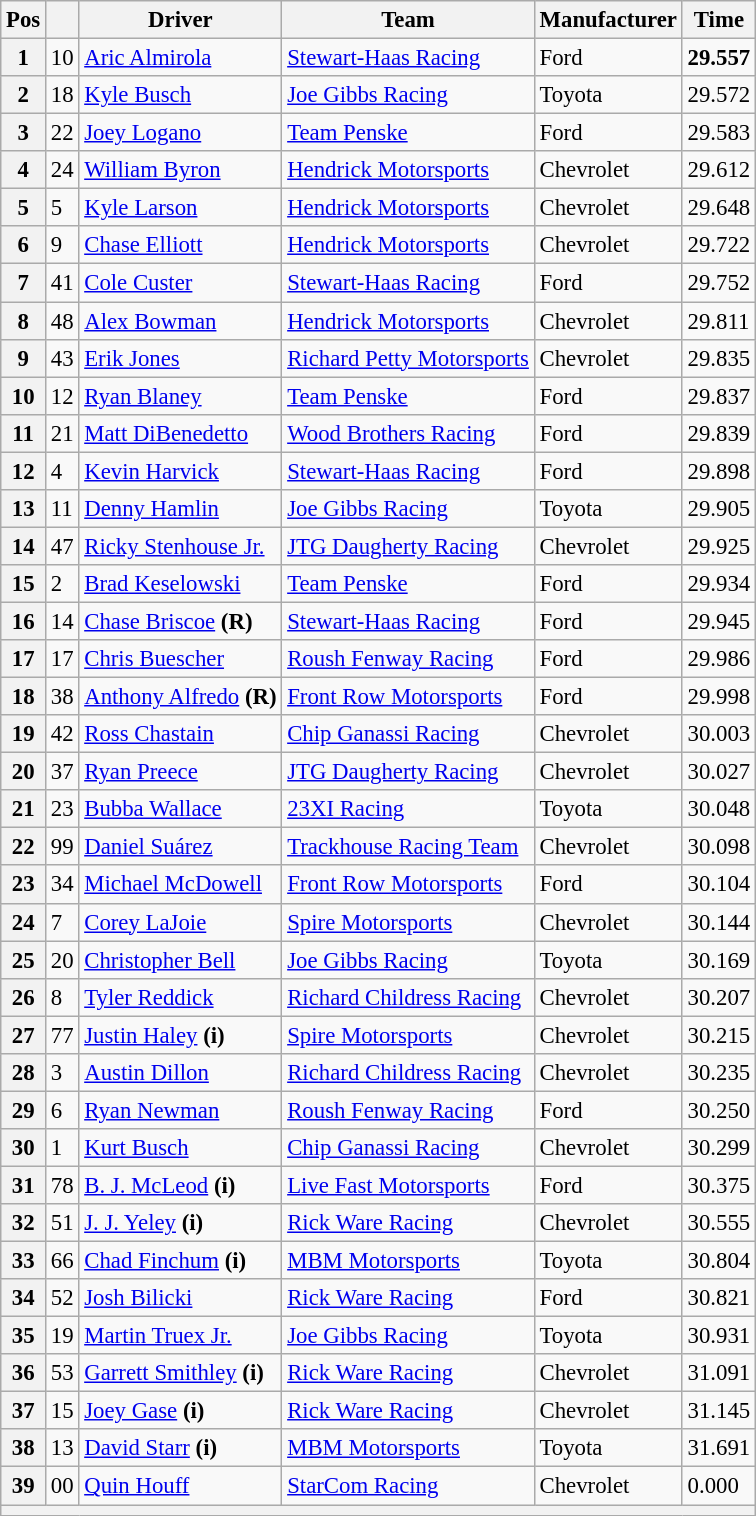<table class="wikitable" style="font-size:95%">
<tr>
<th>Pos</th>
<th></th>
<th>Driver</th>
<th>Team</th>
<th>Manufacturer</th>
<th>Time</th>
</tr>
<tr>
<th>1</th>
<td>10</td>
<td><a href='#'>Aric Almirola</a></td>
<td><a href='#'>Stewart-Haas Racing</a></td>
<td>Ford</td>
<td><strong>29.557</strong></td>
</tr>
<tr>
<th>2</th>
<td>18</td>
<td><a href='#'>Kyle Busch</a></td>
<td><a href='#'>Joe Gibbs Racing</a></td>
<td>Toyota</td>
<td>29.572</td>
</tr>
<tr>
<th>3</th>
<td>22</td>
<td><a href='#'>Joey Logano</a></td>
<td><a href='#'>Team Penske</a></td>
<td>Ford</td>
<td>29.583</td>
</tr>
<tr>
<th>4</th>
<td>24</td>
<td><a href='#'>William Byron</a></td>
<td><a href='#'>Hendrick Motorsports</a></td>
<td>Chevrolet</td>
<td>29.612</td>
</tr>
<tr>
<th>5</th>
<td>5</td>
<td><a href='#'>Kyle Larson</a></td>
<td><a href='#'>Hendrick Motorsports</a></td>
<td>Chevrolet</td>
<td>29.648</td>
</tr>
<tr>
<th>6</th>
<td>9</td>
<td><a href='#'>Chase Elliott</a></td>
<td><a href='#'>Hendrick Motorsports</a></td>
<td>Chevrolet</td>
<td>29.722</td>
</tr>
<tr>
<th>7</th>
<td>41</td>
<td><a href='#'>Cole Custer</a></td>
<td><a href='#'>Stewart-Haas Racing</a></td>
<td>Ford</td>
<td>29.752</td>
</tr>
<tr>
<th>8</th>
<td>48</td>
<td><a href='#'>Alex Bowman</a></td>
<td><a href='#'>Hendrick Motorsports</a></td>
<td>Chevrolet</td>
<td>29.811</td>
</tr>
<tr>
<th>9</th>
<td>43</td>
<td><a href='#'>Erik Jones</a></td>
<td><a href='#'>Richard Petty Motorsports</a></td>
<td>Chevrolet</td>
<td>29.835</td>
</tr>
<tr>
<th>10</th>
<td>12</td>
<td><a href='#'>Ryan Blaney</a></td>
<td><a href='#'>Team Penske</a></td>
<td>Ford</td>
<td>29.837</td>
</tr>
<tr>
<th>11</th>
<td>21</td>
<td><a href='#'>Matt DiBenedetto</a></td>
<td><a href='#'>Wood Brothers Racing</a></td>
<td>Ford</td>
<td>29.839</td>
</tr>
<tr>
<th>12</th>
<td>4</td>
<td><a href='#'>Kevin Harvick</a></td>
<td><a href='#'>Stewart-Haas Racing</a></td>
<td>Ford</td>
<td>29.898</td>
</tr>
<tr>
<th>13</th>
<td>11</td>
<td><a href='#'>Denny Hamlin</a></td>
<td><a href='#'>Joe Gibbs Racing</a></td>
<td>Toyota</td>
<td>29.905</td>
</tr>
<tr>
<th>14</th>
<td>47</td>
<td><a href='#'>Ricky Stenhouse Jr.</a></td>
<td><a href='#'>JTG Daugherty Racing</a></td>
<td>Chevrolet</td>
<td>29.925</td>
</tr>
<tr>
<th>15</th>
<td>2</td>
<td><a href='#'>Brad Keselowski</a></td>
<td><a href='#'>Team Penske</a></td>
<td>Ford</td>
<td>29.934</td>
</tr>
<tr>
<th>16</th>
<td>14</td>
<td><a href='#'>Chase Briscoe</a> <strong>(R)</strong></td>
<td><a href='#'>Stewart-Haas Racing</a></td>
<td>Ford</td>
<td>29.945</td>
</tr>
<tr>
<th>17</th>
<td>17</td>
<td><a href='#'>Chris Buescher</a></td>
<td><a href='#'>Roush Fenway Racing</a></td>
<td>Ford</td>
<td>29.986</td>
</tr>
<tr>
<th>18</th>
<td>38</td>
<td><a href='#'>Anthony Alfredo</a> <strong>(R)</strong></td>
<td><a href='#'>Front Row Motorsports</a></td>
<td>Ford</td>
<td>29.998</td>
</tr>
<tr>
<th>19</th>
<td>42</td>
<td><a href='#'>Ross Chastain</a></td>
<td><a href='#'>Chip Ganassi Racing</a></td>
<td>Chevrolet</td>
<td>30.003</td>
</tr>
<tr>
<th>20</th>
<td>37</td>
<td><a href='#'>Ryan Preece</a></td>
<td><a href='#'>JTG Daugherty Racing</a></td>
<td>Chevrolet</td>
<td>30.027</td>
</tr>
<tr>
<th>21</th>
<td>23</td>
<td><a href='#'>Bubba Wallace</a></td>
<td><a href='#'>23XI Racing</a></td>
<td>Toyota</td>
<td>30.048</td>
</tr>
<tr>
<th>22</th>
<td>99</td>
<td><a href='#'>Daniel Suárez</a></td>
<td><a href='#'>Trackhouse Racing Team</a></td>
<td>Chevrolet</td>
<td>30.098</td>
</tr>
<tr>
<th>23</th>
<td>34</td>
<td><a href='#'>Michael McDowell</a></td>
<td><a href='#'>Front Row Motorsports</a></td>
<td>Ford</td>
<td>30.104</td>
</tr>
<tr>
<th>24</th>
<td>7</td>
<td><a href='#'>Corey LaJoie</a></td>
<td><a href='#'>Spire Motorsports</a></td>
<td>Chevrolet</td>
<td>30.144</td>
</tr>
<tr>
<th>25</th>
<td>20</td>
<td><a href='#'>Christopher Bell</a></td>
<td><a href='#'>Joe Gibbs Racing</a></td>
<td>Toyota</td>
<td>30.169</td>
</tr>
<tr>
<th>26</th>
<td>8</td>
<td><a href='#'>Tyler Reddick</a></td>
<td><a href='#'>Richard Childress Racing</a></td>
<td>Chevrolet</td>
<td>30.207</td>
</tr>
<tr>
<th>27</th>
<td>77</td>
<td><a href='#'>Justin Haley</a> <strong>(i)</strong></td>
<td><a href='#'>Spire Motorsports</a></td>
<td>Chevrolet</td>
<td>30.215</td>
</tr>
<tr>
<th>28</th>
<td>3</td>
<td><a href='#'>Austin Dillon</a></td>
<td><a href='#'>Richard Childress Racing</a></td>
<td>Chevrolet</td>
<td>30.235</td>
</tr>
<tr>
<th>29</th>
<td>6</td>
<td><a href='#'>Ryan Newman</a></td>
<td><a href='#'>Roush Fenway Racing</a></td>
<td>Ford</td>
<td>30.250</td>
</tr>
<tr>
<th>30</th>
<td>1</td>
<td><a href='#'>Kurt Busch</a></td>
<td><a href='#'>Chip Ganassi Racing</a></td>
<td>Chevrolet</td>
<td>30.299</td>
</tr>
<tr>
<th>31</th>
<td>78</td>
<td><a href='#'>B. J. McLeod</a> <strong>(i)</strong></td>
<td><a href='#'>Live Fast Motorsports</a></td>
<td>Ford</td>
<td>30.375</td>
</tr>
<tr>
<th>32</th>
<td>51</td>
<td><a href='#'>J. J. Yeley</a> <strong>(i)</strong></td>
<td><a href='#'>Rick Ware Racing</a></td>
<td>Chevrolet</td>
<td>30.555</td>
</tr>
<tr>
<th>33</th>
<td>66</td>
<td><a href='#'>Chad Finchum</a> <strong>(i)</strong></td>
<td><a href='#'>MBM Motorsports</a></td>
<td>Toyota</td>
<td>30.804</td>
</tr>
<tr>
<th>34</th>
<td>52</td>
<td><a href='#'>Josh Bilicki</a></td>
<td><a href='#'>Rick Ware Racing</a></td>
<td>Ford</td>
<td>30.821</td>
</tr>
<tr>
<th>35</th>
<td>19</td>
<td><a href='#'>Martin Truex Jr.</a></td>
<td><a href='#'>Joe Gibbs Racing</a></td>
<td>Toyota</td>
<td>30.931</td>
</tr>
<tr>
<th>36</th>
<td>53</td>
<td><a href='#'>Garrett Smithley</a> <strong>(i)</strong></td>
<td><a href='#'>Rick Ware Racing</a></td>
<td>Chevrolet</td>
<td>31.091</td>
</tr>
<tr>
<th>37</th>
<td>15</td>
<td><a href='#'>Joey Gase</a> <strong>(i)</strong></td>
<td><a href='#'>Rick Ware Racing</a></td>
<td>Chevrolet</td>
<td>31.145</td>
</tr>
<tr>
<th>38</th>
<td>13</td>
<td><a href='#'>David Starr</a> <strong>(i)</strong></td>
<td><a href='#'>MBM Motorsports</a></td>
<td>Toyota</td>
<td>31.691</td>
</tr>
<tr>
<th>39</th>
<td>00</td>
<td><a href='#'>Quin Houff</a></td>
<td><a href='#'>StarCom Racing</a></td>
<td>Chevrolet</td>
<td>0.000</td>
</tr>
<tr>
<th colspan="6"></th>
</tr>
</table>
